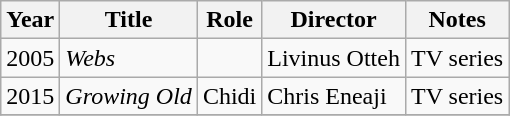<table class="wikitable">
<tr>
<th>Year</th>
<th>Title</th>
<th>Role</th>
<th>Director</th>
<th>Notes</th>
</tr>
<tr>
<td>2005</td>
<td><em>Webs</em></td>
<td></td>
<td>Livinus Otteh</td>
<td>TV series</td>
</tr>
<tr>
<td>2015</td>
<td><em>Growing Old</em></td>
<td>Chidi</td>
<td>Chris Eneaji</td>
<td>TV series</td>
</tr>
<tr>
</tr>
</table>
